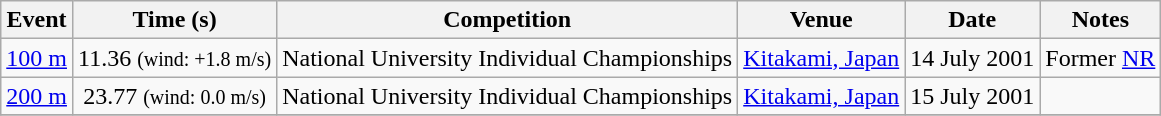<table class="wikitable" style=text-align:center>
<tr>
<th>Event</th>
<th>Time (s)</th>
<th>Competition</th>
<th>Venue</th>
<th>Date</th>
<th>Notes</th>
</tr>
<tr>
<td><a href='#'>100&nbsp;m</a></td>
<td>11.36 <small>(wind: +1.8 m/s)</small></td>
<td>National University Individual Championships</td>
<td><a href='#'>Kitakami, Japan</a></td>
<td>14 July 2001</td>
<td>Former <a href='#'>NR</a></td>
</tr>
<tr>
<td><a href='#'>200&nbsp;m</a></td>
<td>23.77 <small>(wind: 0.0 m/s)</small></td>
<td>National University Individual Championships</td>
<td><a href='#'>Kitakami, Japan</a></td>
<td>15 July 2001</td>
<td></td>
</tr>
<tr>
</tr>
</table>
